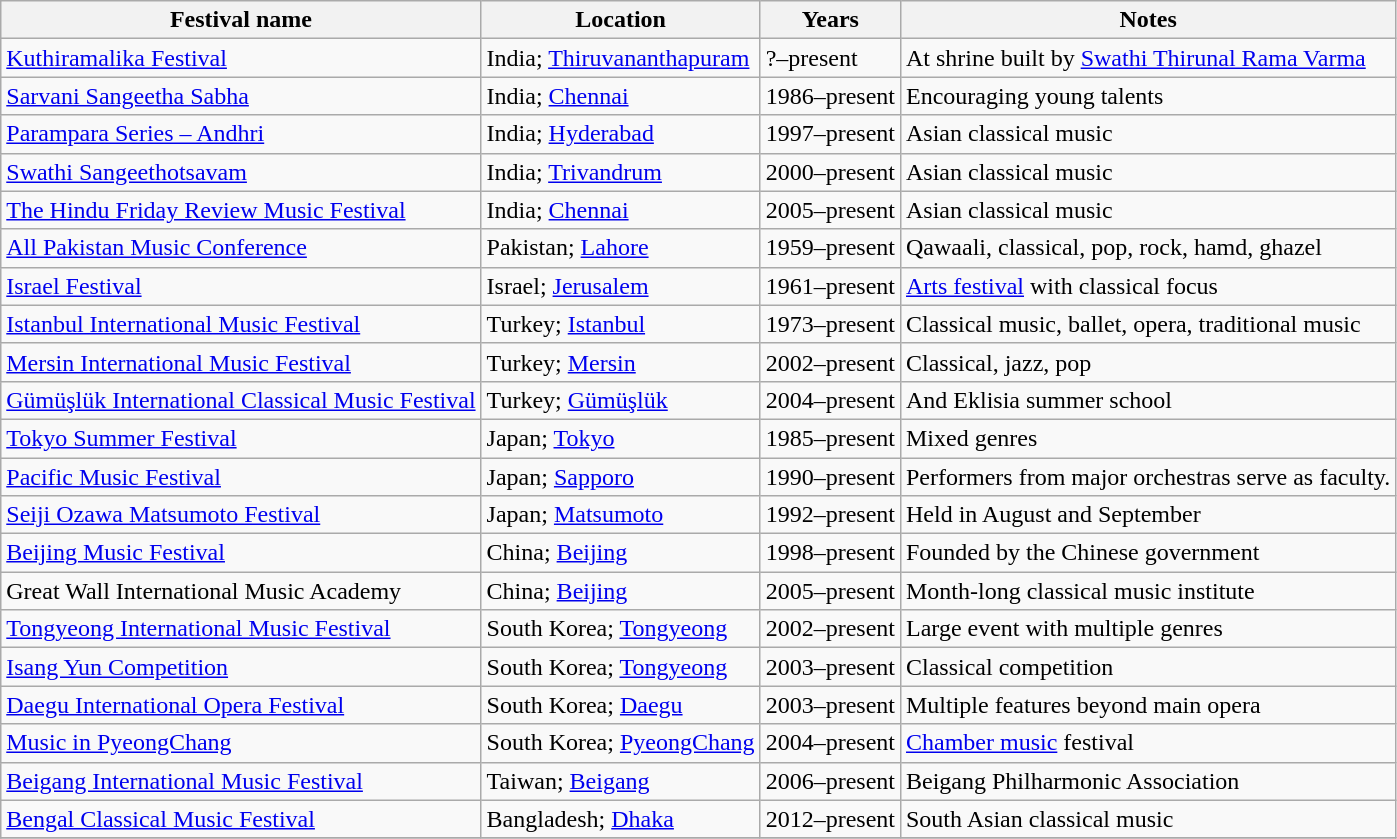<table class="wikitable sortable">
<tr>
<th>Festival name</th>
<th>Location</th>
<th>Years</th>
<th>Notes</th>
</tr>
<tr>
<td><a href='#'>Kuthiramalika Festival</a></td>
<td>India; <a href='#'>Thiruvananthapuram</a></td>
<td>?–present</td>
<td>At shrine built by <a href='#'>Swathi Thirunal Rama Varma</a></td>
</tr>
<tr>
<td><a href='#'>Sarvani Sangeetha Sabha</a></td>
<td>India; <a href='#'>Chennai</a></td>
<td>1986–present</td>
<td>Encouraging young talents</td>
</tr>
<tr>
<td><a href='#'>Parampara Series – Andhri</a></td>
<td>India; <a href='#'>Hyderabad</a></td>
<td>1997–present</td>
<td>Asian classical music</td>
</tr>
<tr>
<td><a href='#'>Swathi Sangeethotsavam</a></td>
<td>India; <a href='#'>Trivandrum</a></td>
<td>2000–present</td>
<td>Asian classical music</td>
</tr>
<tr>
<td><a href='#'>The Hindu Friday Review Music Festival</a></td>
<td>India; <a href='#'>Chennai</a></td>
<td>2005–present</td>
<td>Asian classical music</td>
</tr>
<tr>
<td><a href='#'>All Pakistan Music Conference</a></td>
<td>Pakistan; <a href='#'>Lahore</a></td>
<td>1959–present</td>
<td>Qawaali, classical, pop, rock, hamd, ghazel</td>
</tr>
<tr>
<td><a href='#'>Israel Festival</a></td>
<td>Israel; <a href='#'>Jerusalem</a></td>
<td>1961–present</td>
<td><a href='#'>Arts festival</a> with classical focus</td>
</tr>
<tr>
<td><a href='#'>Istanbul International Music Festival</a></td>
<td>Turkey; <a href='#'>Istanbul</a></td>
<td>1973–present</td>
<td>Classical music, ballet, opera, traditional music</td>
</tr>
<tr>
<td><a href='#'>Mersin International Music Festival</a></td>
<td>Turkey; <a href='#'>Mersin</a></td>
<td>2002–present</td>
<td>Classical, jazz, pop</td>
</tr>
<tr>
<td><a href='#'>Gümüşlük International Classical Music Festival</a></td>
<td>Turkey; <a href='#'>Gümüşlük</a></td>
<td>2004–present</td>
<td>And Eklisia summer school</td>
</tr>
<tr>
<td><a href='#'>Tokyo Summer Festival</a></td>
<td>Japan; <a href='#'>Tokyo</a></td>
<td>1985–present</td>
<td>Mixed genres</td>
</tr>
<tr>
<td><a href='#'>Pacific Music Festival</a></td>
<td>Japan; <a href='#'>Sapporo</a></td>
<td>1990–present</td>
<td>Performers from major orchestras serve as faculty.</td>
</tr>
<tr>
<td><a href='#'>Seiji Ozawa Matsumoto Festival</a></td>
<td>Japan; <a href='#'>Matsumoto</a></td>
<td>1992–present</td>
<td>Held in August and September</td>
</tr>
<tr>
<td><a href='#'>Beijing Music Festival</a></td>
<td>China; <a href='#'>Beijing</a></td>
<td>1998–present</td>
<td>Founded by the Chinese government</td>
</tr>
<tr>
<td>Great Wall International Music Academy</td>
<td>China; <a href='#'>Beijing</a></td>
<td>2005–present</td>
<td>Month-long classical music institute</td>
</tr>
<tr>
<td><a href='#'>Tongyeong International Music Festival</a></td>
<td>South Korea; <a href='#'>Tongyeong</a></td>
<td>2002–present</td>
<td>Large event with multiple genres</td>
</tr>
<tr>
<td><a href='#'>Isang Yun Competition</a></td>
<td>South Korea; <a href='#'>Tongyeong</a></td>
<td>2003–present</td>
<td>Classical competition</td>
</tr>
<tr>
<td><a href='#'>Daegu International Opera Festival</a></td>
<td>South Korea; <a href='#'>Daegu</a></td>
<td>2003–present</td>
<td>Multiple features beyond main opera</td>
</tr>
<tr>
<td><a href='#'>Music in PyeongChang</a></td>
<td>South Korea; <a href='#'>PyeongChang</a></td>
<td>2004–present</td>
<td><a href='#'>Chamber music</a> festival</td>
</tr>
<tr>
<td><a href='#'>Beigang International Music Festival</a></td>
<td>Taiwan; <a href='#'>Beigang</a></td>
<td>2006–present</td>
<td>Beigang Philharmonic Association</td>
</tr>
<tr>
<td><a href='#'>Bengal Classical Music Festival</a></td>
<td>Bangladesh; <a href='#'>Dhaka</a></td>
<td>2012–present</td>
<td>South Asian classical music</td>
</tr>
<tr>
</tr>
</table>
